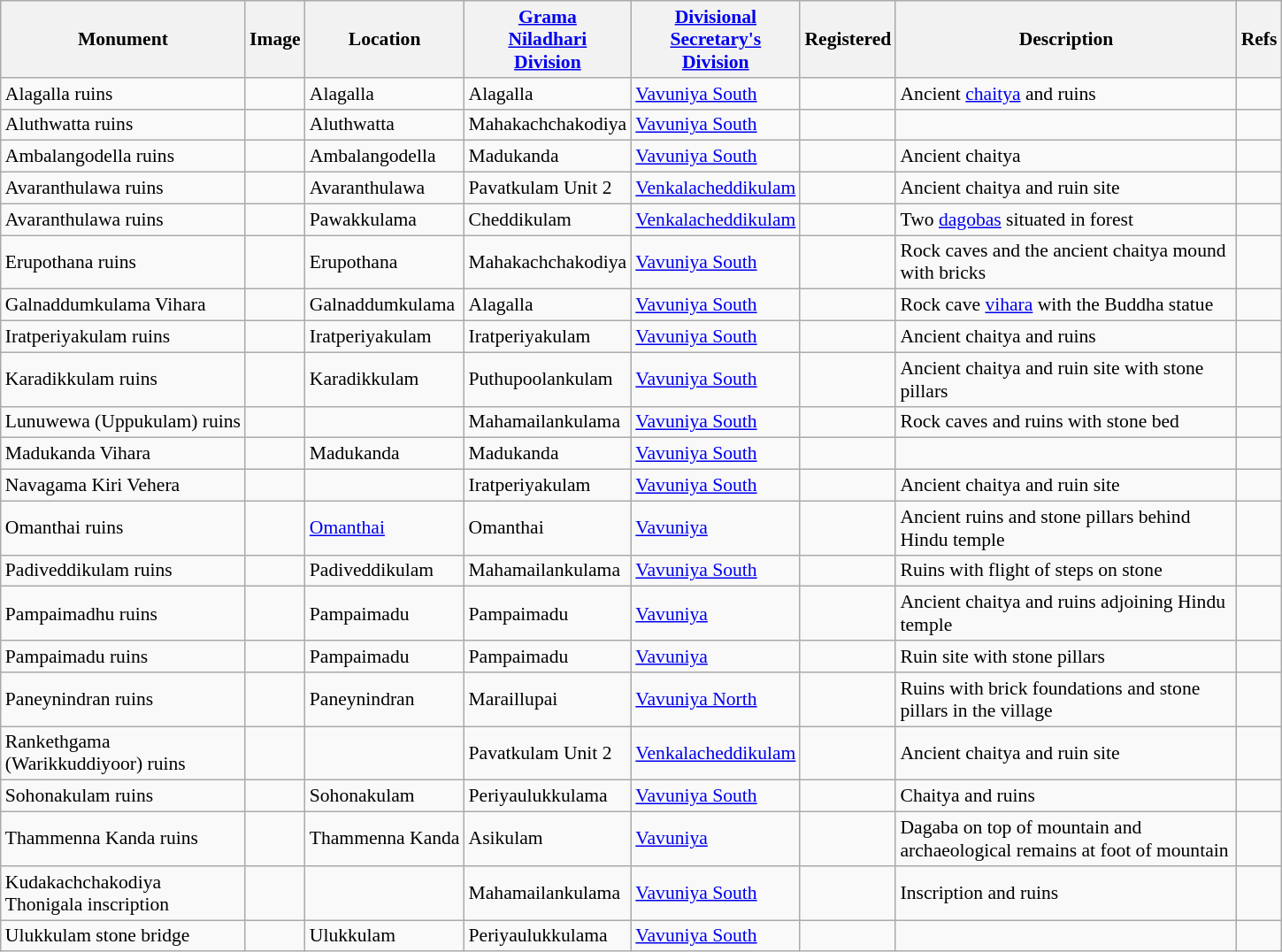<table class="wikitable plainrowheaders sortable" style="font-size:90%; text-align:left;">
<tr>
<th>Monument</th>
<th>Image</th>
<th>Location</th>
<th><a href='#'>Grama<br>Niladhari<br>Division</a></th>
<th><a href='#'>Divisional<br>Secretary's<br>Division</a></th>
<th>Registered</th>
<th scope=col width=250px>Description</th>
<th>Refs</th>
</tr>
<tr>
<td>Alagalla ruins</td>
<td></td>
<td>Alagalla</td>
<td>Alagalla</td>
<td><a href='#'>Vavuniya South</a></td>
<td align=center></td>
<td>Ancient <a href='#'>chaitya</a> and ruins</td>
<td></td>
</tr>
<tr>
<td>Aluthwatta ruins</td>
<td></td>
<td>Aluthwatta</td>
<td>Mahakachchakodiya</td>
<td><a href='#'>Vavuniya South</a></td>
<td align=center></td>
<td></td>
<td></td>
</tr>
<tr>
<td>Ambalangodella ruins</td>
<td></td>
<td>Ambalangodella</td>
<td>Madukanda</td>
<td><a href='#'>Vavuniya South</a></td>
<td align=center></td>
<td>Ancient chaitya</td>
<td></td>
</tr>
<tr>
<td>Avaranthulawa ruins</td>
<td></td>
<td>Avaranthulawa</td>
<td>Pavatkulam Unit 2</td>
<td><a href='#'>Venkalacheddikulam</a></td>
<td align=center></td>
<td>Ancient chaitya and ruin site</td>
<td></td>
</tr>
<tr>
<td>Avaranthulawa ruins</td>
<td></td>
<td>Pawakkulama</td>
<td>Cheddikulam</td>
<td><a href='#'>Venkalacheddikulam</a></td>
<td align=center></td>
<td>Two <a href='#'>dagobas</a> situated in forest</td>
<td></td>
</tr>
<tr>
<td>Erupothana ruins</td>
<td></td>
<td>Erupothana</td>
<td>Mahakachchakodiya</td>
<td><a href='#'>Vavuniya South</a></td>
<td align=center></td>
<td>Rock caves and the ancient chaitya mound with bricks</td>
<td></td>
</tr>
<tr>
<td>Galnaddumkulama Vihara</td>
<td></td>
<td>Galnaddumkulama</td>
<td>Alagalla</td>
<td><a href='#'>Vavuniya South</a></td>
<td align=center></td>
<td>Rock cave <a href='#'>vihara</a> with the Buddha statue</td>
<td></td>
</tr>
<tr>
<td>Iratperiyakulam ruins</td>
<td></td>
<td>Iratperiyakulam</td>
<td>Iratperiyakulam</td>
<td><a href='#'>Vavuniya South</a></td>
<td align=center></td>
<td>Ancient chaitya and ruins</td>
<td></td>
</tr>
<tr>
<td>Karadikkulam ruins</td>
<td></td>
<td>Karadikkulam</td>
<td>Puthupoolankulam</td>
<td><a href='#'>Vavuniya South</a></td>
<td align=center></td>
<td>Ancient chaitya and ruin site with stone pillars</td>
<td></td>
</tr>
<tr>
<td>Lunuwewa (Uppukulam) ruins</td>
<td></td>
<td></td>
<td>Mahamailankulama</td>
<td><a href='#'>Vavuniya South</a></td>
<td align=center></td>
<td>Rock caves and ruins with stone bed</td>
<td></td>
</tr>
<tr>
<td>Madukanda Vihara</td>
<td></td>
<td>Madukanda</td>
<td>Madukanda</td>
<td><a href='#'>Vavuniya South</a></td>
<td align=center></td>
<td></td>
<td></td>
</tr>
<tr>
<td>Navagama Kiri Vehera</td>
<td></td>
<td></td>
<td>Iratperiyakulam</td>
<td><a href='#'>Vavuniya South</a></td>
<td align=center></td>
<td>Ancient chaitya and ruin site</td>
<td></td>
</tr>
<tr>
<td>Omanthai ruins</td>
<td></td>
<td><a href='#'>Omanthai</a></td>
<td>Omanthai</td>
<td><a href='#'>Vavuniya</a></td>
<td align=center></td>
<td>Ancient ruins and stone pillars behind Hindu temple</td>
<td></td>
</tr>
<tr>
<td>Padiveddikulam ruins</td>
<td></td>
<td>Padiveddikulam</td>
<td>Mahamailankulama</td>
<td><a href='#'>Vavuniya South</a></td>
<td align=center></td>
<td>Ruins with flight of steps on stone</td>
<td></td>
</tr>
<tr>
<td>Pampaimadhu ruins</td>
<td></td>
<td>Pampaimadu</td>
<td>Pampaimadu</td>
<td><a href='#'>Vavuniya</a></td>
<td align=center></td>
<td>Ancient chaitya and ruins adjoining Hindu temple</td>
<td></td>
</tr>
<tr>
<td>Pampaimadu ruins</td>
<td></td>
<td>Pampaimadu</td>
<td>Pampaimadu</td>
<td><a href='#'>Vavuniya</a></td>
<td align=center></td>
<td>Ruin site with stone pillars</td>
<td></td>
</tr>
<tr>
<td>Paneynindran ruins</td>
<td></td>
<td>Paneynindran</td>
<td>Maraillupai</td>
<td><a href='#'>Vavuniya North</a></td>
<td align=center></td>
<td>Ruins with brick foundations and stone pillars in the village</td>
<td></td>
</tr>
<tr>
<td>Rankethgama<br>(Warikkuddiyoor) ruins</td>
<td></td>
<td></td>
<td>Pavatkulam Unit 2</td>
<td><a href='#'>Venkalacheddikulam</a></td>
<td align=center></td>
<td>Ancient chaitya and ruin site</td>
<td></td>
</tr>
<tr>
<td>Sohonakulam ruins</td>
<td></td>
<td>Sohonakulam</td>
<td>Periyaulukkulama</td>
<td><a href='#'>Vavuniya South</a></td>
<td align=center></td>
<td>Chaitya and ruins</td>
<td></td>
</tr>
<tr>
<td>Thammenna Kanda ruins</td>
<td></td>
<td>Thammenna Kanda</td>
<td>Asikulam</td>
<td><a href='#'>Vavuniya</a></td>
<td align=center></td>
<td>Dagaba on top of mountain and archaeological remains at foot of mountain</td>
<td></td>
</tr>
<tr>
<td>Kudakachchakodiya<br>Thonigala inscription</td>
<td></td>
<td></td>
<td>Mahamailankulama</td>
<td><a href='#'>Vavuniya South</a></td>
<td align=center></td>
<td>Inscription and ruins</td>
<td></td>
</tr>
<tr>
<td>Ulukkulam stone bridge</td>
<td></td>
<td>Ulukkulam</td>
<td>Periyaulukkulama</td>
<td><a href='#'>Vavuniya South</a></td>
<td align=center></td>
<td></td>
<td></td>
</tr>
</table>
